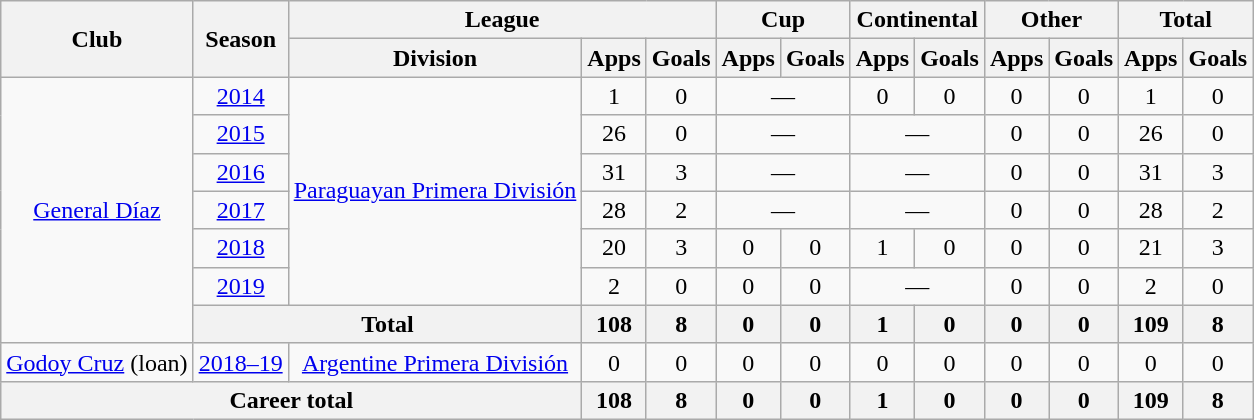<table class="wikitable" style="text-align:center">
<tr>
<th rowspan="2">Club</th>
<th rowspan="2">Season</th>
<th colspan="3">League</th>
<th colspan="2">Cup</th>
<th colspan="2">Continental</th>
<th colspan="2">Other</th>
<th colspan="2">Total</th>
</tr>
<tr>
<th>Division</th>
<th>Apps</th>
<th>Goals</th>
<th>Apps</th>
<th>Goals</th>
<th>Apps</th>
<th>Goals</th>
<th>Apps</th>
<th>Goals</th>
<th>Apps</th>
<th>Goals</th>
</tr>
<tr>
<td rowspan="7"><a href='#'>General Díaz</a></td>
<td><a href='#'>2014</a></td>
<td rowspan="6"><a href='#'>Paraguayan Primera División</a></td>
<td>1</td>
<td>0</td>
<td colspan="2">—</td>
<td>0</td>
<td>0</td>
<td>0</td>
<td>0</td>
<td>1</td>
<td>0</td>
</tr>
<tr>
<td><a href='#'>2015</a></td>
<td>26</td>
<td>0</td>
<td colspan="2">—</td>
<td colspan="2">—</td>
<td>0</td>
<td>0</td>
<td>26</td>
<td>0</td>
</tr>
<tr>
<td><a href='#'>2016</a></td>
<td>31</td>
<td>3</td>
<td colspan="2">—</td>
<td colspan="2">—</td>
<td>0</td>
<td>0</td>
<td>31</td>
<td>3</td>
</tr>
<tr>
<td><a href='#'>2017</a></td>
<td>28</td>
<td>2</td>
<td colspan="2">—</td>
<td colspan="2">—</td>
<td>0</td>
<td>0</td>
<td>28</td>
<td>2</td>
</tr>
<tr>
<td><a href='#'>2018</a></td>
<td>20</td>
<td>3</td>
<td>0</td>
<td>0</td>
<td>1</td>
<td>0</td>
<td>0</td>
<td>0</td>
<td>21</td>
<td>3</td>
</tr>
<tr>
<td><a href='#'>2019</a></td>
<td>2</td>
<td>0</td>
<td>0</td>
<td>0</td>
<td colspan="2">—</td>
<td>0</td>
<td>0</td>
<td>2</td>
<td>0</td>
</tr>
<tr>
<th colspan="2">Total</th>
<th>108</th>
<th>8</th>
<th>0</th>
<th>0</th>
<th>1</th>
<th>0</th>
<th>0</th>
<th>0</th>
<th>109</th>
<th>8</th>
</tr>
<tr>
<td rowspan="1"><a href='#'>Godoy Cruz</a> (loan)</td>
<td><a href='#'>2018–19</a></td>
<td rowspan="1"><a href='#'>Argentine Primera División</a></td>
<td>0</td>
<td>0</td>
<td>0</td>
<td>0</td>
<td>0</td>
<td>0</td>
<td>0</td>
<td>0</td>
<td>0</td>
<td>0</td>
</tr>
<tr>
<th colspan="3">Career total</th>
<th>108</th>
<th>8</th>
<th>0</th>
<th>0</th>
<th>1</th>
<th>0</th>
<th>0</th>
<th>0</th>
<th>109</th>
<th>8</th>
</tr>
</table>
